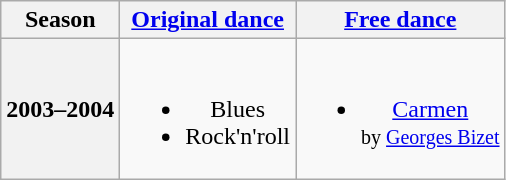<table class="wikitable" style="text-align:center">
<tr>
<th>Season</th>
<th><a href='#'>Original dance</a></th>
<th><a href='#'>Free dance</a></th>
</tr>
<tr>
<th>2003–2004 <br> </th>
<td><br><ul><li>Blues</li><li>Rock'n'roll</li></ul></td>
<td><br><ul><li><a href='#'>Carmen</a> <br><small> by <a href='#'>Georges Bizet</a> </small></li></ul></td>
</tr>
</table>
